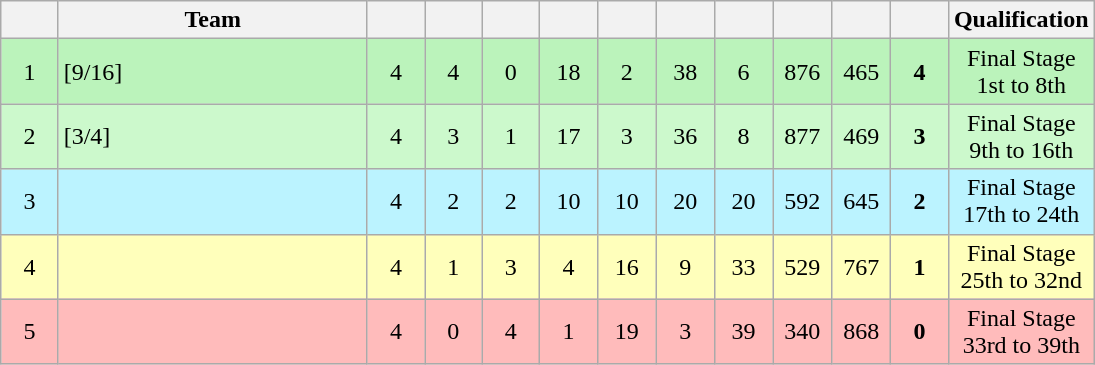<table class=wikitable style="text-align:center" width=730>
<tr>
<th width=5.5%></th>
<th width=30%>Team</th>
<th width=5.5%></th>
<th width=5.5%></th>
<th width=5.5%></th>
<th width=5.5%></th>
<th width=5.5%></th>
<th width=5.5%></th>
<th width=5.5%></th>
<th width=5.5%></th>
<th width=5.5%></th>
<th width=5.5%></th>
<th width=18%>Qualification</th>
</tr>
<tr bgcolor=#bbf3bb>
<td>1</td>
<td style="text-align:left"> [9/16]</td>
<td>4</td>
<td>4</td>
<td>0</td>
<td>18</td>
<td>2</td>
<td>38</td>
<td>6</td>
<td>876</td>
<td>465</td>
<td><strong>4</strong></td>
<td>Final Stage 1st to 8th</td>
</tr>
<tr bgcolor=#ccf9cc>
<td>2</td>
<td style="text-align:left"> [3/4]</td>
<td>4</td>
<td>3</td>
<td>1</td>
<td>17</td>
<td>3</td>
<td>36</td>
<td>8</td>
<td>877</td>
<td>469</td>
<td><strong>3</strong></td>
<td>Final Stage 9th to 16th</td>
</tr>
<tr bgcolor=#bbf3ff>
<td>3</td>
<td style="text-align:left"></td>
<td>4</td>
<td>2</td>
<td>2</td>
<td>10</td>
<td>10</td>
<td>20</td>
<td>20</td>
<td>592</td>
<td>645</td>
<td><strong>2</strong></td>
<td>Final Stage 17th to 24th</td>
</tr>
<tr bgcolor=#ffffbb>
<td>4</td>
<td style="text-align:left"></td>
<td>4</td>
<td>1</td>
<td>3</td>
<td>4</td>
<td>16</td>
<td>9</td>
<td>33</td>
<td>529</td>
<td>767</td>
<td><strong>1</strong></td>
<td>Final Stage 25th to 32nd</td>
</tr>
<tr bgcolor=#ffbbbb>
<td>5</td>
<td style="text-align:left"></td>
<td>4</td>
<td>0</td>
<td>4</td>
<td>1</td>
<td>19</td>
<td>3</td>
<td>39</td>
<td>340</td>
<td>868</td>
<td><strong>0</strong></td>
<td>Final Stage 33rd to 39th</td>
</tr>
</table>
